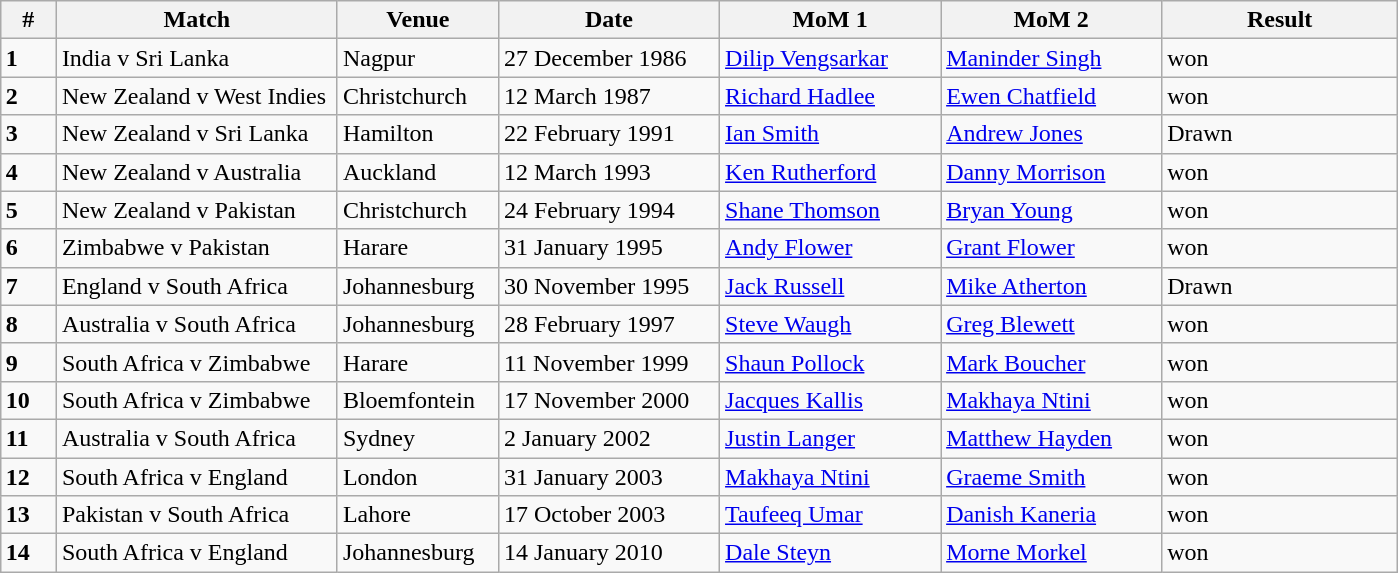<table class="wikitable sortable"  style="font-size:100%; margin:auto;"  width:"100%">
<tr>
<th style="width:30px;">#</th>
<th style="width:180px;">Match</th>
<th style="width:100px;">Venue</th>
<th style="width:140px;">Date</th>
<th style="width:140px;">MoM 1</th>
<th style="width:140px;">MoM 2</th>
<th style="width:150px;">Result</th>
</tr>
<tr>
<td><strong>1</strong></td>
<td>India v Sri Lanka</td>
<td>Nagpur</td>
<td>27 December 1986</td>
<td> <a href='#'>Dilip Vengsarkar</a></td>
<td> <a href='#'>Maninder Singh</a></td>
<td> won</td>
</tr>
<tr>
<td><strong>2</strong></td>
<td>New Zealand v West Indies</td>
<td>Christchurch</td>
<td>12 March 1987</td>
<td> <a href='#'>Richard Hadlee</a></td>
<td> <a href='#'>Ewen Chatfield</a></td>
<td> won</td>
</tr>
<tr>
<td><strong>3</strong></td>
<td>New Zealand v Sri Lanka</td>
<td>Hamilton</td>
<td>22 February 1991</td>
<td> <a href='#'>Ian Smith</a></td>
<td> <a href='#'>Andrew Jones</a></td>
<td>Drawn</td>
</tr>
<tr>
<td><strong>4</strong></td>
<td>New Zealand v Australia</td>
<td>Auckland</td>
<td>12 March 1993</td>
<td> <a href='#'>Ken Rutherford</a></td>
<td> <a href='#'>Danny Morrison</a></td>
<td> won</td>
</tr>
<tr>
<td><strong>5</strong></td>
<td>New Zealand v Pakistan</td>
<td>Christchurch</td>
<td>24 February 1994</td>
<td> <a href='#'>Shane Thomson</a></td>
<td> <a href='#'>Bryan Young</a></td>
<td> won</td>
</tr>
<tr>
<td><strong>6</strong></td>
<td>Zimbabwe v Pakistan</td>
<td>Harare</td>
<td>31 January 1995</td>
<td> <a href='#'>Andy Flower</a></td>
<td> <a href='#'>Grant Flower</a></td>
<td> won</td>
</tr>
<tr>
<td><strong>7</strong></td>
<td>England v South Africa</td>
<td>Johannesburg</td>
<td>30 November 1995</td>
<td> <a href='#'>Jack Russell</a></td>
<td> <a href='#'>Mike Atherton</a></td>
<td>Drawn</td>
</tr>
<tr>
<td><strong>8</strong></td>
<td>Australia v South Africa</td>
<td>Johannesburg</td>
<td>28 February 1997</td>
<td> <a href='#'>Steve Waugh</a></td>
<td> <a href='#'>Greg Blewett</a></td>
<td> won</td>
</tr>
<tr>
<td><strong>9</strong></td>
<td>South Africa v Zimbabwe</td>
<td>Harare</td>
<td>11 November 1999</td>
<td> <a href='#'>Shaun Pollock</a></td>
<td> <a href='#'>Mark Boucher</a></td>
<td> won</td>
</tr>
<tr>
<td><strong>10</strong></td>
<td>South Africa v Zimbabwe</td>
<td>Bloemfontein</td>
<td>17 November 2000</td>
<td> <a href='#'>Jacques Kallis</a></td>
<td> <a href='#'>Makhaya Ntini</a></td>
<td> won</td>
</tr>
<tr>
<td><strong>11</strong></td>
<td>Australia v South Africa</td>
<td>Sydney</td>
<td>2 January 2002</td>
<td> <a href='#'>Justin Langer</a></td>
<td> <a href='#'>Matthew Hayden</a></td>
<td> won</td>
</tr>
<tr>
<td><strong>12</strong></td>
<td>South Africa v England</td>
<td>London</td>
<td>31 January 2003</td>
<td> <a href='#'>Makhaya Ntini</a></td>
<td> <a href='#'>Graeme Smith</a></td>
<td> won</td>
</tr>
<tr>
<td><strong>13</strong></td>
<td>Pakistan v South Africa</td>
<td>Lahore</td>
<td>17 October 2003</td>
<td> <a href='#'>Taufeeq Umar</a></td>
<td> <a href='#'>Danish Kaneria</a></td>
<td> won</td>
</tr>
<tr>
<td><strong>14</strong></td>
<td>South Africa v England</td>
<td>Johannesburg</td>
<td>14 January 2010</td>
<td> <a href='#'>Dale Steyn</a></td>
<td> <a href='#'>Morne Morkel</a></td>
<td> won</td>
</tr>
</table>
